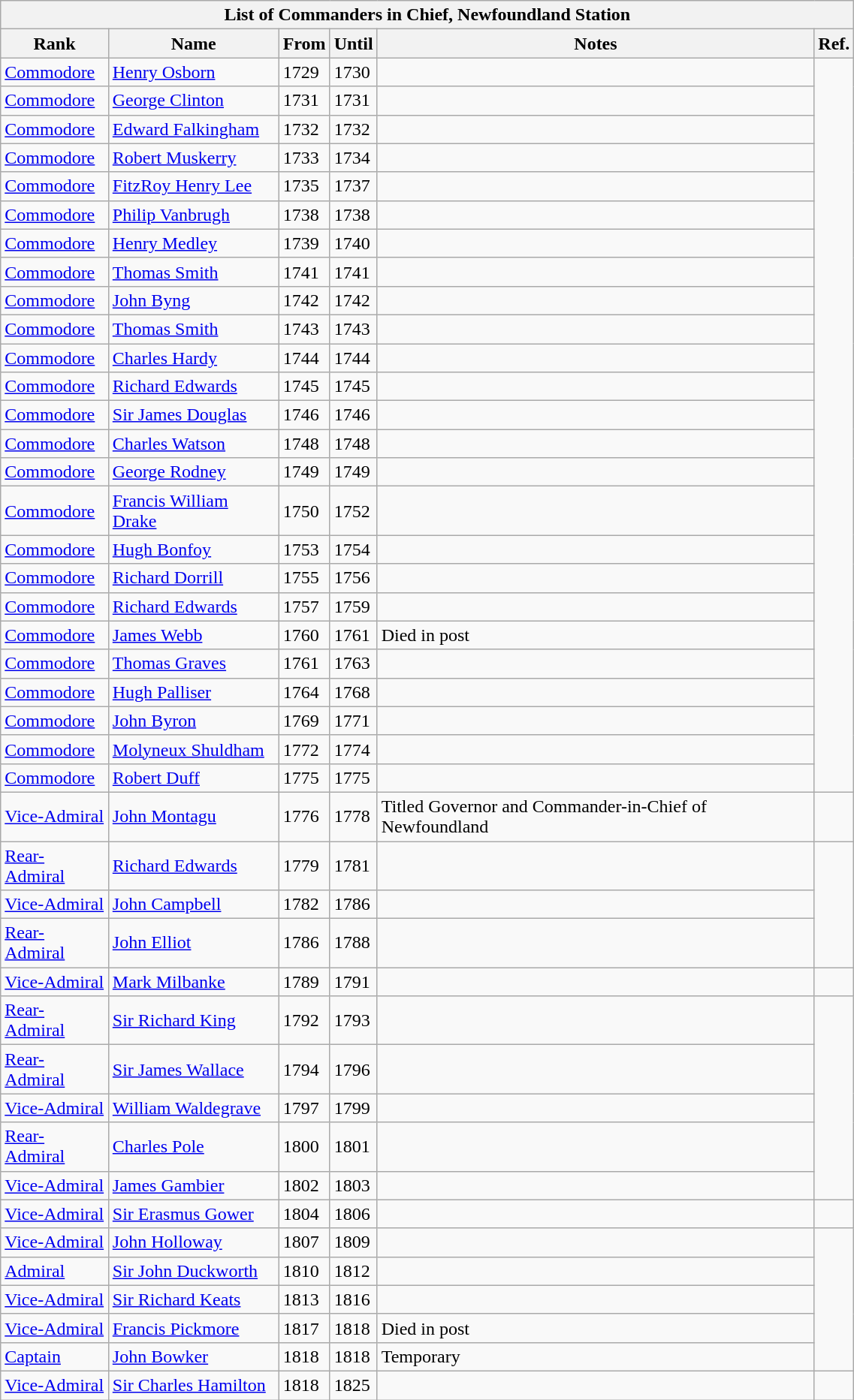<table class="wikitable" style="width:60%;">
<tr>
<th colspan="6">List of Commanders in Chief, Newfoundland Station</th>
</tr>
<tr>
<th>Rank</th>
<th>Name</th>
<th>From</th>
<th>Until</th>
<th>Notes</th>
<th>Ref.</th>
</tr>
<tr>
<td><a href='#'>Commodore</a></td>
<td><a href='#'>Henry Osborn</a></td>
<td>1729</td>
<td>1730</td>
<td></td>
<td rowspan=25></td>
</tr>
<tr>
<td><a href='#'>Commodore</a></td>
<td><a href='#'>George Clinton</a></td>
<td>1731</td>
<td>1731</td>
<td></td>
</tr>
<tr>
<td><a href='#'>Commodore</a></td>
<td><a href='#'>Edward Falkingham</a></td>
<td>1732</td>
<td>1732</td>
<td></td>
</tr>
<tr>
<td><a href='#'>Commodore</a></td>
<td><a href='#'>Robert Muskerry</a></td>
<td>1733</td>
<td>1734</td>
<td></td>
</tr>
<tr>
<td><a href='#'>Commodore</a></td>
<td><a href='#'>FitzRoy Henry Lee</a></td>
<td>1735</td>
<td>1737</td>
<td></td>
</tr>
<tr>
<td><a href='#'>Commodore</a></td>
<td><a href='#'>Philip Vanbrugh</a></td>
<td>1738</td>
<td>1738</td>
<td></td>
</tr>
<tr>
<td><a href='#'>Commodore</a></td>
<td><a href='#'>Henry Medley</a></td>
<td>1739</td>
<td>1740</td>
<td></td>
</tr>
<tr>
<td><a href='#'>Commodore</a></td>
<td><a href='#'>Thomas Smith</a></td>
<td>1741</td>
<td>1741</td>
<td></td>
</tr>
<tr>
<td><a href='#'>Commodore</a></td>
<td><a href='#'>John Byng</a></td>
<td>1742</td>
<td>1742</td>
<td></td>
</tr>
<tr>
<td><a href='#'>Commodore</a></td>
<td><a href='#'>Thomas Smith</a></td>
<td>1743</td>
<td>1743</td>
<td></td>
</tr>
<tr>
<td><a href='#'>Commodore</a></td>
<td><a href='#'>Charles Hardy</a></td>
<td>1744</td>
<td>1744</td>
<td></td>
</tr>
<tr>
<td><a href='#'>Commodore</a></td>
<td><a href='#'>Richard Edwards</a></td>
<td>1745</td>
<td>1745</td>
<td></td>
</tr>
<tr>
<td><a href='#'>Commodore</a></td>
<td><a href='#'>Sir James Douglas</a></td>
<td>1746</td>
<td>1746</td>
<td></td>
</tr>
<tr>
<td><a href='#'>Commodore</a></td>
<td><a href='#'>Charles Watson</a></td>
<td>1748</td>
<td>1748</td>
<td></td>
</tr>
<tr>
<td><a href='#'>Commodore</a></td>
<td><a href='#'>George Rodney</a></td>
<td>1749</td>
<td>1749</td>
<td></td>
</tr>
<tr>
<td><a href='#'>Commodore</a></td>
<td><a href='#'>Francis William Drake</a></td>
<td>1750</td>
<td>1752</td>
<td></td>
</tr>
<tr>
<td><a href='#'>Commodore</a></td>
<td><a href='#'>Hugh Bonfoy</a></td>
<td>1753</td>
<td>1754</td>
<td></td>
</tr>
<tr>
<td><a href='#'>Commodore</a></td>
<td><a href='#'>Richard Dorrill</a></td>
<td>1755</td>
<td>1756</td>
<td></td>
</tr>
<tr>
<td><a href='#'>Commodore</a></td>
<td><a href='#'>Richard Edwards</a></td>
<td>1757</td>
<td>1759</td>
<td></td>
</tr>
<tr>
<td><a href='#'>Commodore</a></td>
<td><a href='#'>James Webb</a></td>
<td>1760</td>
<td>1761</td>
<td>Died in post</td>
</tr>
<tr>
<td><a href='#'>Commodore</a></td>
<td><a href='#'>Thomas Graves</a></td>
<td>1761</td>
<td>1763</td>
<td></td>
</tr>
<tr>
<td><a href='#'>Commodore</a></td>
<td><a href='#'>Hugh Palliser</a></td>
<td>1764</td>
<td>1768</td>
<td></td>
</tr>
<tr>
<td><a href='#'>Commodore</a></td>
<td><a href='#'>John Byron</a></td>
<td>1769</td>
<td>1771</td>
<td></td>
</tr>
<tr>
<td><a href='#'>Commodore</a></td>
<td><a href='#'>Molyneux Shuldham</a></td>
<td>1772</td>
<td>1774</td>
<td></td>
</tr>
<tr>
<td><a href='#'>Commodore</a></td>
<td><a href='#'>Robert Duff</a></td>
<td>1775</td>
<td>1775</td>
<td></td>
</tr>
<tr>
<td><a href='#'>Vice-Admiral</a></td>
<td><a href='#'>John Montagu</a></td>
<td>1776</td>
<td>1778</td>
<td>Titled Governor and Commander-in-Chief of Newfoundland</td>
<td></td>
</tr>
<tr>
<td><a href='#'>Rear-Admiral</a></td>
<td><a href='#'>Richard Edwards</a></td>
<td>1779</td>
<td>1781</td>
<td></td>
<td rowspan=3></td>
</tr>
<tr>
<td><a href='#'>Vice-Admiral</a></td>
<td><a href='#'>John Campbell</a></td>
<td>1782</td>
<td>1786</td>
<td></td>
</tr>
<tr>
<td><a href='#'>Rear-Admiral</a></td>
<td><a href='#'>John Elliot</a></td>
<td>1786</td>
<td>1788</td>
<td></td>
</tr>
<tr>
<td><a href='#'>Vice-Admiral</a></td>
<td><a href='#'>Mark Milbanke</a></td>
<td>1789</td>
<td>1791</td>
<td></td>
<td></td>
</tr>
<tr>
<td><a href='#'>Rear-Admiral</a></td>
<td><a href='#'>Sir Richard King</a></td>
<td>1792</td>
<td>1793</td>
<td></td>
<td rowspan=5></td>
</tr>
<tr>
<td><a href='#'>Rear-Admiral</a></td>
<td><a href='#'>Sir James Wallace</a></td>
<td>1794</td>
<td>1796</td>
<td></td>
</tr>
<tr>
<td><a href='#'>Vice-Admiral</a></td>
<td><a href='#'>William Waldegrave</a></td>
<td>1797</td>
<td>1799</td>
<td></td>
</tr>
<tr>
<td><a href='#'>Rear-Admiral</a></td>
<td><a href='#'>Charles Pole</a></td>
<td>1800</td>
<td>1801</td>
<td></td>
</tr>
<tr>
<td><a href='#'>Vice-Admiral</a></td>
<td><a href='#'>James Gambier</a></td>
<td>1802</td>
<td>1803</td>
<td></td>
</tr>
<tr>
<td><a href='#'>Vice-Admiral</a></td>
<td><a href='#'>Sir Erasmus Gower</a></td>
<td>1804</td>
<td>1806</td>
<td></td>
<td></td>
</tr>
<tr>
<td><a href='#'>Vice-Admiral</a></td>
<td><a href='#'>John Holloway</a></td>
<td>1807</td>
<td>1809</td>
<td></td>
<td rowspan=5></td>
</tr>
<tr>
<td><a href='#'>Admiral</a></td>
<td><a href='#'>Sir John Duckworth</a></td>
<td>1810</td>
<td>1812</td>
<td></td>
</tr>
<tr>
<td><a href='#'>Vice-Admiral</a></td>
<td><a href='#'>Sir Richard Keats</a></td>
<td>1813</td>
<td>1816</td>
<td></td>
</tr>
<tr>
<td><a href='#'>Vice-Admiral</a></td>
<td><a href='#'>Francis Pickmore</a></td>
<td>1817</td>
<td>1818</td>
<td>Died in post</td>
</tr>
<tr>
<td><a href='#'>Captain</a></td>
<td><a href='#'>John Bowker</a></td>
<td>1818</td>
<td>1818</td>
<td>Temporary</td>
</tr>
<tr>
<td><a href='#'>Vice-Admiral</a></td>
<td><a href='#'>Sir Charles Hamilton</a></td>
<td>1818</td>
<td>1825</td>
<td></td>
</tr>
</table>
